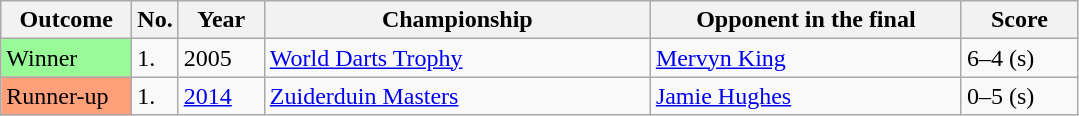<table class="wikitable">
<tr>
<th style="width:80px;">Outcome</th>
<th style="width:20px;">No.</th>
<th style="width:50px;">Year</th>
<th style="width:250px;">Championship</th>
<th style="width:200px;">Opponent in the final</th>
<th style="width:70px;">Score</th>
</tr>
<tr>
<td style="background:#98FB98">Winner</td>
<td>1.</td>
<td>2005</td>
<td><a href='#'>World Darts Trophy</a></td>
<td> <a href='#'>Mervyn King</a></td>
<td>6–4 (s)</td>
</tr>
<tr>
<td style="background:#ffa07a;">Runner-up</td>
<td>1.</td>
<td><a href='#'>2014</a></td>
<td><a href='#'>Zuiderduin Masters</a></td>
<td> <a href='#'>Jamie Hughes</a></td>
<td>0–5 (s)</td>
</tr>
</table>
